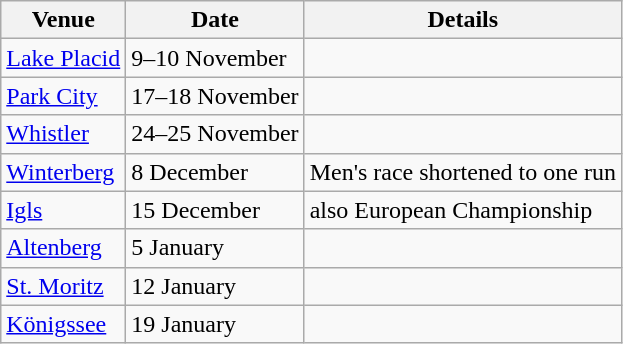<table class= wikitable>
<tr>
<th>Venue</th>
<th>Date</th>
<th>Details</th>
</tr>
<tr>
<td> <a href='#'>Lake Placid</a></td>
<td>9–10 November</td>
<td></td>
</tr>
<tr>
<td> <a href='#'>Park City</a></td>
<td>17–18 November</td>
<td></td>
</tr>
<tr>
<td> <a href='#'>Whistler</a></td>
<td>24–25 November</td>
<td></td>
</tr>
<tr>
<td> <a href='#'>Winterberg</a></td>
<td>8 December</td>
<td>Men's race shortened to one run</td>
</tr>
<tr>
<td> <a href='#'>Igls</a></td>
<td>15 December</td>
<td>also European Championship</td>
</tr>
<tr>
<td> <a href='#'>Altenberg</a></td>
<td>5 January</td>
<td></td>
</tr>
<tr>
<td> <a href='#'>St. Moritz</a></td>
<td>12 January</td>
<td></td>
</tr>
<tr>
<td> <a href='#'>Königssee</a></td>
<td>19 January</td>
<td></td>
</tr>
</table>
